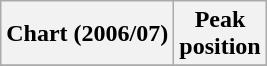<table class="wikitable">
<tr>
<th>Chart (2006/07)</th>
<th>Peak<br>position</th>
</tr>
<tr>
</tr>
</table>
